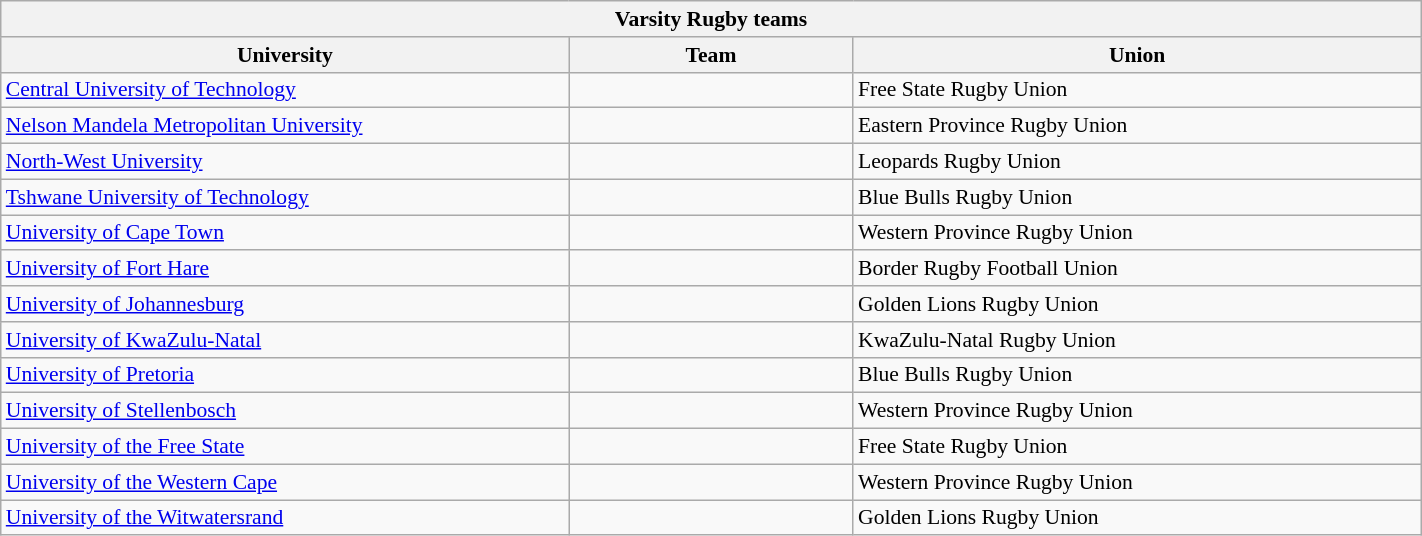<table class="wikitable sortable" style="text-align:left; font-size:90%; width:75%">
<tr>
<th colspan=8>Varsity Rugby teams</th>
</tr>
<tr>
<th style="width:40%;">University</th>
<th style="width:20%;">Team</th>
<th style="width:40%;">Union</th>
</tr>
<tr>
<td><a href='#'>Central University of Technology</a></td>
<td></td>
<td>Free State Rugby Union</td>
</tr>
<tr>
<td><a href='#'>Nelson Mandela Metropolitan University</a></td>
<td></td>
<td>Eastern Province Rugby Union</td>
</tr>
<tr>
<td><a href='#'>North-West University</a></td>
<td></td>
<td>Leopards Rugby Union</td>
</tr>
<tr>
<td><a href='#'>Tshwane University of Technology</a></td>
<td></td>
<td>Blue Bulls Rugby Union</td>
</tr>
<tr>
<td><a href='#'>University of Cape Town</a></td>
<td></td>
<td>Western Province Rugby Union</td>
</tr>
<tr>
<td><a href='#'>University of Fort Hare</a></td>
<td></td>
<td>Border Rugby Football Union</td>
</tr>
<tr>
<td><a href='#'>University of Johannesburg</a></td>
<td></td>
<td>Golden Lions Rugby Union</td>
</tr>
<tr>
<td><a href='#'>University of KwaZulu-Natal</a></td>
<td></td>
<td>KwaZulu-Natal Rugby Union</td>
</tr>
<tr>
<td><a href='#'>University of Pretoria</a></td>
<td></td>
<td>Blue Bulls Rugby Union</td>
</tr>
<tr>
<td><a href='#'>University of Stellenbosch</a></td>
<td></td>
<td>Western Province Rugby Union</td>
</tr>
<tr>
<td><a href='#'>University of the Free State</a></td>
<td></td>
<td>Free State Rugby Union</td>
</tr>
<tr>
<td><a href='#'>University of the Western Cape</a></td>
<td></td>
<td>Western Province Rugby Union</td>
</tr>
<tr>
<td><a href='#'>University of the Witwatersrand</a></td>
<td></td>
<td>Golden Lions Rugby Union</td>
</tr>
</table>
